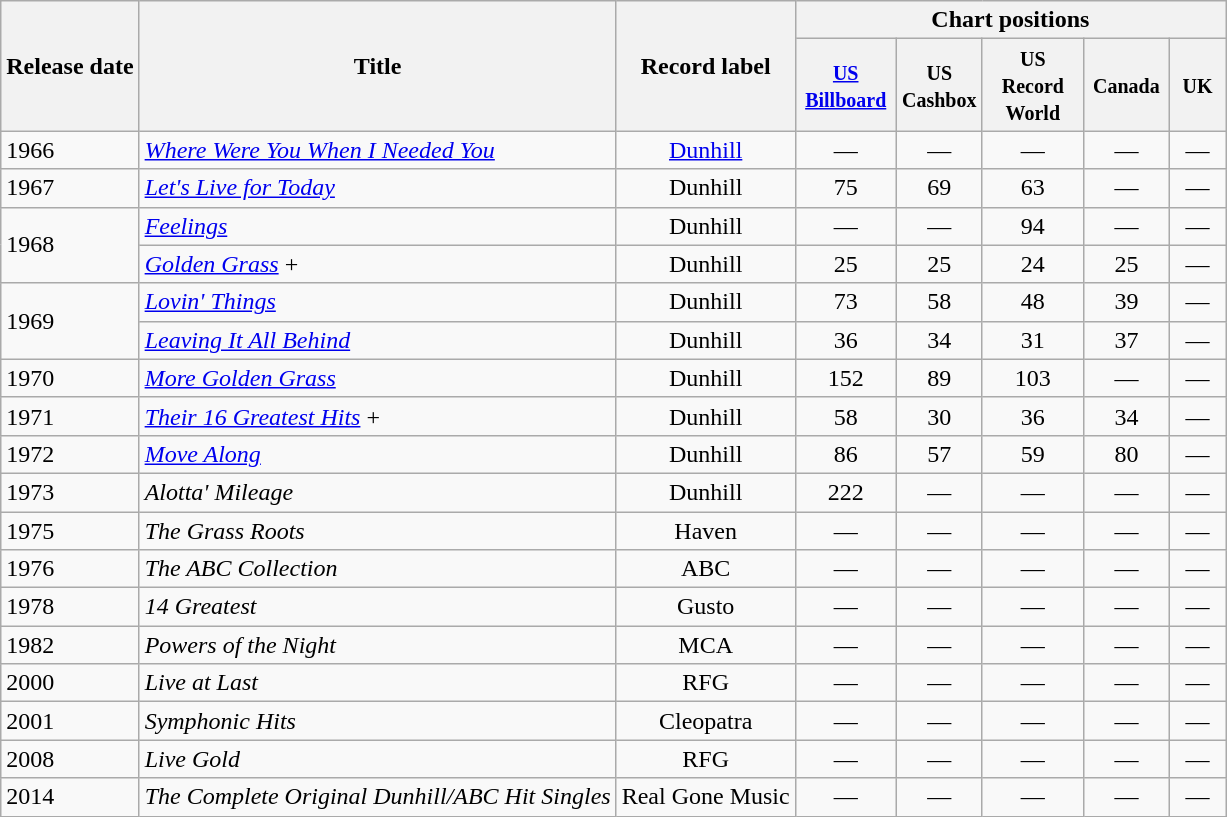<table class="wikitable sortable">
<tr>
<th rowspan="2">Release date</th>
<th rowspan="2">Title</th>
<th rowspan="2">Record label</th>
<th colspan="5">Chart positions</th>
</tr>
<tr>
<th style="width:60px;"><small><a href='#'>US Billboard</a></small></th>
<th style="width:50px;"><small> US Cashbox </small></th>
<th style="width:60px;"><small> US Record World</small></th>
<th style="width:50px;"><small> Canada </small></th>
<th style="width:30px;"><small>UK</small></th>
</tr>
<tr>
<td>1966</td>
<td><em><a href='#'>Where Were You When I Needed You</a></em></td>
<td style="text-align:center;"><a href='#'>Dunhill</a></td>
<td style="text-align:center;">—</td>
<td style="text-align:center;">—</td>
<td style="text-align:center;">—</td>
<td style="text-align:center;">—</td>
<td style="text-align:center;">—</td>
</tr>
<tr>
<td>1967</td>
<td><em><a href='#'>Let's Live for Today</a></em></td>
<td style="text-align:center;">Dunhill</td>
<td style="text-align:center;">75</td>
<td style="text-align:center;">69</td>
<td style="text-align:center;">63</td>
<td style="text-align:center;">—</td>
<td style="text-align:center;">—</td>
</tr>
<tr>
<td rowspan="2">1968</td>
<td><em><a href='#'>Feelings</a></em></td>
<td style="text-align:center;">Dunhill</td>
<td style="text-align:center;">—</td>
<td style="text-align:center;">—</td>
<td style="text-align:center;">94</td>
<td style="text-align:center;">—</td>
<td style="text-align:center;">—</td>
</tr>
<tr>
<td><em><a href='#'>Golden Grass</a></em> +</td>
<td style="text-align:center;">Dunhill</td>
<td style="text-align:center;">25</td>
<td style="text-align:center;">25</td>
<td style="text-align:center;">24</td>
<td style="text-align:center;">25</td>
<td style="text-align:center;">—</td>
</tr>
<tr>
<td rowspan="2">1969</td>
<td><em><a href='#'>Lovin' Things</a></em></td>
<td style="text-align:center;">Dunhill</td>
<td style="text-align:center;">73</td>
<td style="text-align:center;">58</td>
<td style="text-align:center;">48</td>
<td style="text-align:center;">39</td>
<td style="text-align:center;">—</td>
</tr>
<tr>
<td><em><a href='#'>Leaving It All Behind</a></em></td>
<td style="text-align:center;">Dunhill</td>
<td style="text-align:center;">36</td>
<td style="text-align:center;">34</td>
<td style="text-align:center;">31</td>
<td style="text-align:center;">37</td>
<td style="text-align:center;">—</td>
</tr>
<tr>
<td>1970</td>
<td><em><a href='#'>More Golden Grass</a></em></td>
<td style="text-align:center;">Dunhill</td>
<td style="text-align:center;">152</td>
<td style="text-align:center;">89</td>
<td style="text-align:center;">103</td>
<td style="text-align:center;">—</td>
<td style="text-align:center;">—</td>
</tr>
<tr>
<td>1971</td>
<td><em><a href='#'>Their 16 Greatest Hits</a></em> +</td>
<td style="text-align:center;">Dunhill</td>
<td style="text-align:center;">58</td>
<td style="text-align:center;">30</td>
<td style="text-align:center;">36</td>
<td style="text-align:center;">34</td>
<td style="text-align:center;">—</td>
</tr>
<tr>
<td>1972</td>
<td><em><a href='#'>Move Along</a></em></td>
<td style="text-align:center;">Dunhill</td>
<td style="text-align:center;">86</td>
<td style="text-align:center;">57</td>
<td style="text-align:center;">59</td>
<td style="text-align:center;">80</td>
<td style="text-align:center;">—</td>
</tr>
<tr>
<td>1973</td>
<td><em>Alotta' Mileage</em></td>
<td style="text-align:center;">Dunhill</td>
<td style="text-align:center;">222</td>
<td style="text-align:center;">—</td>
<td style="text-align:center;">—</td>
<td style="text-align:center;">—</td>
<td style="text-align:center;">—</td>
</tr>
<tr>
<td>1975</td>
<td><em>The Grass Roots</em></td>
<td style="text-align:center;">Haven</td>
<td style="text-align:center;">—</td>
<td style="text-align:center;">—</td>
<td style="text-align:center;">—</td>
<td style="text-align:center;">—</td>
<td style="text-align:center;">—</td>
</tr>
<tr>
<td>1976</td>
<td><em>The ABC Collection</em></td>
<td style="text-align:center;">ABC</td>
<td style="text-align:center;">—</td>
<td style="text-align:center;">—</td>
<td style="text-align:center;">—</td>
<td style="text-align:center;">—</td>
<td style="text-align:center;">—</td>
</tr>
<tr>
<td>1978</td>
<td><em>14 Greatest</em></td>
<td style="text-align:center;">Gusto</td>
<td style="text-align:center;">—</td>
<td style="text-align:center;">—</td>
<td style="text-align:center;">—</td>
<td style="text-align:center;">—</td>
<td style="text-align:center;">—</td>
</tr>
<tr>
<td>1982</td>
<td><em>Powers of the Night</em></td>
<td style="text-align:center;">MCA</td>
<td style="text-align:center;">—</td>
<td style="text-align:center;">—</td>
<td style="text-align:center;">—</td>
<td style="text-align:center;">—</td>
<td style="text-align:center;">—</td>
</tr>
<tr>
<td>2000</td>
<td><em>Live at Last</em></td>
<td style="text-align:center;">RFG</td>
<td style="text-align:center;">—</td>
<td style="text-align:center;">—</td>
<td style="text-align:center;">—</td>
<td style="text-align:center;">—</td>
<td style="text-align:center;">—</td>
</tr>
<tr>
<td>2001</td>
<td><em>Symphonic Hits</em></td>
<td style="text-align:center;">Cleopatra</td>
<td style="text-align:center;">—</td>
<td style="text-align:center;">—</td>
<td style="text-align:center;">—</td>
<td style="text-align:center;">—</td>
<td style="text-align:center;">—</td>
</tr>
<tr>
<td>2008</td>
<td><em>Live Gold</em></td>
<td style="text-align:center;">RFG</td>
<td style="text-align:center;">—</td>
<td style="text-align:center;">—</td>
<td style="text-align:center;">—</td>
<td style="text-align:center;">—</td>
<td style="text-align:center;">—</td>
</tr>
<tr>
<td>2014</td>
<td><em>The Complete Original Dunhill/ABC Hit Singles</em></td>
<td style="text-align:center;">Real Gone Music</td>
<td style="text-align:center;">—</td>
<td style="text-align:center;">—</td>
<td style="text-align:center;">—</td>
<td style="text-align:center;">—</td>
<td style="text-align:center;">—</td>
</tr>
</table>
